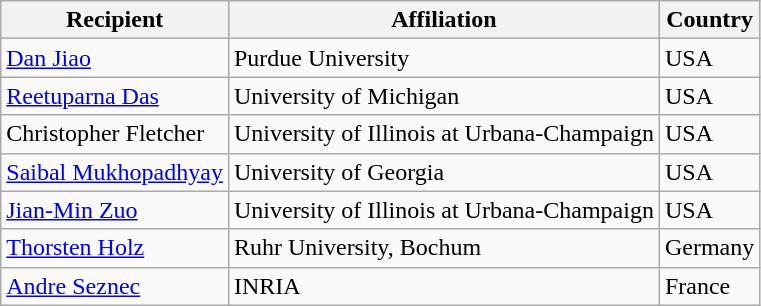<table class="wikitable">
<tr>
<th>Recipient</th>
<th>Affiliation</th>
<th>Country</th>
</tr>
<tr>
<td><a href='#'>Dan Jiao</a></td>
<td>Purdue University</td>
<td>USA</td>
</tr>
<tr>
<td><a href='#'>Reetuparna Das</a></td>
<td>University of Michigan</td>
<td>USA</td>
</tr>
<tr>
<td>Christopher Fletcher</td>
<td>University of Illinois at Urbana-Champaign</td>
<td>USA</td>
</tr>
<tr>
<td><a href='#'>Saibal Mukhopadhyay</a></td>
<td>University of Georgia</td>
<td>USA</td>
</tr>
<tr>
<td><a href='#'>Jian-Min Zuo</a></td>
<td>University of Illinois at Urbana-Champaign</td>
<td>USA</td>
</tr>
<tr>
<td><a href='#'>Thorsten Holz</a></td>
<td>Ruhr University, Bochum</td>
<td>Germany</td>
</tr>
<tr>
<td><a href='#'>Andre Seznec</a></td>
<td>INRIA</td>
<td>France</td>
</tr>
</table>
